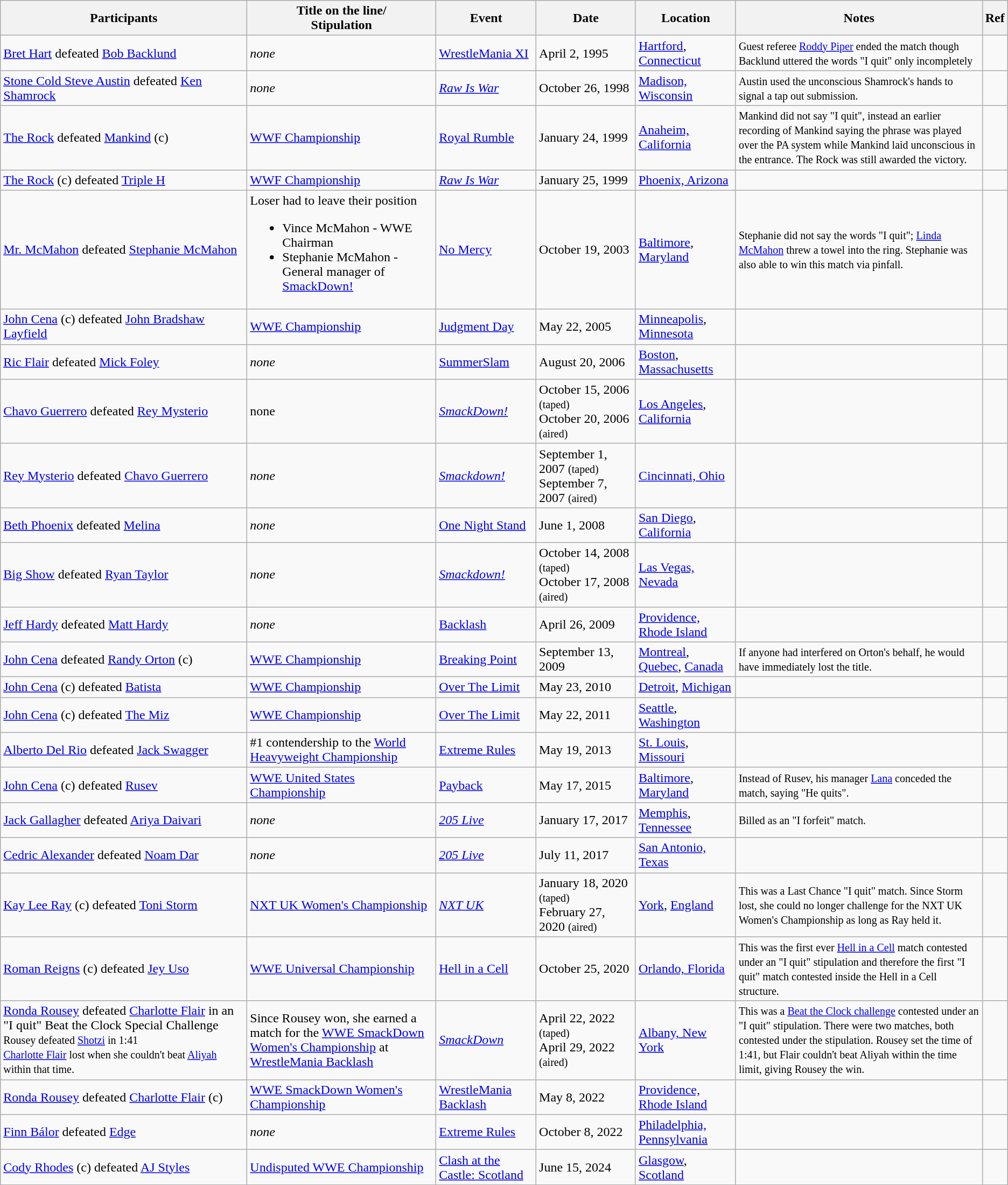<table class="wikitable">
<tr>
<th width=25%>Participants</th>
<th width=19%>Title on the line/<br>Stipulation</th>
<th width=10%>Event</th>
<th width=10%>Date</th>
<th width=10%>Location</th>
<th width=25%>Notes</th>
<th width=1%>Ref</th>
</tr>
<tr>
<td><a href='#'>Bret Hart</a> defeated <a href='#'>Bob Backlund</a></td>
<td><em>none</em></td>
<td><a href='#'>WrestleMania XI</a></td>
<td>April 2, 1995</td>
<td><a href='#'>Hartford</a>, <a href='#'>Connecticut</a></td>
<td><small>Guest referee <a href='#'>Roddy Piper</a> ended the match though Backlund uttered the words "I quit" only incompletely</small></td>
<td></td>
</tr>
<tr>
<td><a href='#'>Stone Cold Steve Austin</a> defeated <a href='#'>Ken Shamrock</a></td>
<td><em>none</em></td>
<td><em><a href='#'>Raw Is War</a></em></td>
<td>October 26, 1998</td>
<td><a href='#'>Madison, Wisconsin</a></td>
<td><small>Austin used the unconscious Shamrock's hands to signal a tap out submission.</small></td>
<td></td>
</tr>
<tr>
<td><a href='#'>The Rock</a> defeated <a href='#'>Mankind</a> (c)</td>
<td><a href='#'>WWF Championship</a></td>
<td><a href='#'>Royal Rumble</a></td>
<td>January 24, 1999</td>
<td><a href='#'>Anaheim, California</a></td>
<td><small>Mankind did not say "I quit", instead an earlier recording of Mankind saying the phrase was played over the PA system while Mankind laid unconscious in the entrance. The Rock was still awarded the victory.</small></td>
<td></td>
</tr>
<tr>
<td><a href='#'>The Rock</a> (c) defeated <a href='#'>Triple H</a></td>
<td><a href='#'>WWF Championship</a></td>
<td><em><a href='#'>Raw Is War</a></em></td>
<td>January 25, 1999</td>
<td><a href='#'>Phoenix, Arizona</a></td>
<td></td>
<td></td>
</tr>
<tr>
<td><a href='#'>Mr. McMahon</a> defeated <a href='#'>Stephanie McMahon</a></td>
<td>Loser had to leave their position<br><ul><li>Vince McMahon - WWE Chairman</li><li>Stephanie McMahon - General manager of <a href='#'>SmackDown!</a></li></ul></td>
<td><a href='#'>No Mercy</a></td>
<td>October 19, 2003</td>
<td><a href='#'>Baltimore</a>, <a href='#'>Maryland</a></td>
<td><small>Stephanie did not say the words "I quit"; <a href='#'>Linda McMahon</a> threw a towel into the ring. Stephanie was also able to win this match via pinfall.</small></td>
<td></td>
</tr>
<tr>
<td><a href='#'>John Cena</a> (c) defeated <a href='#'>John Bradshaw Layfield</a></td>
<td><a href='#'>WWE Championship</a></td>
<td><a href='#'>Judgment Day</a></td>
<td>May 22, 2005</td>
<td><a href='#'>Minneapolis</a>, <a href='#'>Minnesota</a></td>
<td></td>
<td></td>
</tr>
<tr>
<td><a href='#'>Ric Flair</a> defeated <a href='#'>Mick Foley</a></td>
<td><em>none</em></td>
<td><a href='#'>SummerSlam</a></td>
<td>August 20, 2006</td>
<td><a href='#'>Boston</a>, <a href='#'>Massachusetts</a></td>
<td></td>
<td></td>
</tr>
<tr>
<td><a href='#'>Chavo Guerrero</a> defeated <a href='#'>Rey Mysterio</a></td>
<td>none</td>
<td><em><a href='#'>SmackDown!</a></em></td>
<td>October 15, 2006 <small>(taped)</small><br>October 20, 2006 <small>(aired)</small></td>
<td><a href='#'>Los Angeles</a>, <a href='#'>California</a></td>
<td></td>
<td></td>
</tr>
<tr>
<td><a href='#'>Rey Mysterio</a> defeated <a href='#'>Chavo Guerrero</a></td>
<td><em>none</em></td>
<td><em><a href='#'>Smackdown!</a></em></td>
<td>September 1, 2007 <small>(taped)</small><br>September 7, 2007 <small>(aired)</small></td>
<td><a href='#'>Cincinnati, Ohio</a></td>
<td></td>
<td></td>
</tr>
<tr>
<td><a href='#'>Beth Phoenix</a> defeated <a href='#'>Melina</a></td>
<td><em>none</em></td>
<td><a href='#'>One Night Stand</a></td>
<td>June 1, 2008</td>
<td><a href='#'>San Diego</a>, <a href='#'>California</a></td>
<td></td>
<td></td>
</tr>
<tr>
<td><a href='#'>Big Show</a> defeated <a href='#'>Ryan Taylor</a></td>
<td><em>none</em></td>
<td><em><a href='#'>Smackdown!</a></em></td>
<td>October 14, 2008 <small>(taped)</small><br>October 17, 2008 <small>(aired)</small></td>
<td><a href='#'>Las Vegas, Nevada</a></td>
<td></td>
<td></td>
</tr>
<tr>
<td><a href='#'>Jeff Hardy</a> defeated <a href='#'>Matt Hardy</a></td>
<td><em>none</em></td>
<td><a href='#'>Backlash</a></td>
<td>April 26, 2009</td>
<td><a href='#'>Providence, Rhode Island</a></td>
<td></td>
<td></td>
</tr>
<tr>
<td><a href='#'>John Cena</a> defeated <a href='#'>Randy Orton</a> (c)</td>
<td><a href='#'>WWE Championship</a></td>
<td><a href='#'>Breaking Point</a></td>
<td>September 13, 2009</td>
<td><a href='#'>Montreal</a>, <a href='#'>Quebec</a>, <a href='#'>Canada</a></td>
<td><small>If anyone had interfered on Orton's behalf, he would have immediately lost the title.</small></td>
<td></td>
</tr>
<tr>
<td><a href='#'>John Cena</a> (c) defeated <a href='#'>Batista</a></td>
<td><a href='#'>WWE Championship</a></td>
<td><a href='#'>Over The Limit</a></td>
<td>May 23, 2010</td>
<td><a href='#'>Detroit</a>, <a href='#'>Michigan</a></td>
<td></td>
<td></td>
</tr>
<tr>
<td><a href='#'>John Cena</a> (c) defeated <a href='#'>The Miz</a></td>
<td><a href='#'>WWE Championship</a></td>
<td><a href='#'>Over The Limit</a></td>
<td>May 22, 2011</td>
<td><a href='#'>Seattle</a>, <a href='#'>Washington</a></td>
<td></td>
<td></td>
</tr>
<tr>
<td><a href='#'>Alberto Del Rio</a> defeated <a href='#'>Jack Swagger</a></td>
<td>#1 contendership to the <a href='#'>World Heavyweight Championship</a></td>
<td><a href='#'>Extreme Rules</a></td>
<td>May 19, 2013</td>
<td><a href='#'>St. Louis</a>, <a href='#'>Missouri</a></td>
<td></td>
<td></td>
</tr>
<tr>
<td><a href='#'>John Cena</a> (c) defeated <a href='#'>Rusev</a></td>
<td><a href='#'>WWE United States Championship</a></td>
<td><a href='#'>Payback</a></td>
<td>May 17, 2015</td>
<td><a href='#'>Baltimore</a>, <a href='#'>Maryland</a></td>
<td><small>Instead of Rusev, his manager <a href='#'>Lana</a> conceded the match, saying "He quits".</small></td>
<td></td>
</tr>
<tr>
<td><a href='#'>Jack Gallagher</a> defeated <a href='#'>Ariya Daivari</a></td>
<td><em>none</em></td>
<td><em><a href='#'>205 Live</a></em></td>
<td>January 17, 2017</td>
<td><a href='#'>Memphis</a>, <a href='#'>Tennessee</a></td>
<td><small>Billed as an "I forfeit" match.</small></td>
<td></td>
</tr>
<tr>
<td><a href='#'>Cedric Alexander</a> defeated <a href='#'>Noam Dar</a></td>
<td><em>none</em></td>
<td><em><a href='#'>205 Live</a></em></td>
<td>July 11, 2017</td>
<td><a href='#'>San Antonio, Texas</a></td>
<td></td>
<td></td>
</tr>
<tr>
<td><a href='#'>Kay Lee Ray</a> (c) defeated <a href='#'>Toni Storm</a></td>
<td><a href='#'>NXT UK Women's Championship</a></td>
<td><em><a href='#'>NXT UK</a></em></td>
<td>January 18, 2020 <small>(taped)</small><br>February 27, 2020 <small>(aired)</small></td>
<td><a href='#'>York</a>, <a href='#'>England</a></td>
<td><small>This was a Last Chance "I quit" match. Since Storm lost, she could no longer challenge for the NXT UK Women's Championship as long as Ray held it.</small></td>
<td></td>
</tr>
<tr>
<td><a href='#'>Roman Reigns</a> (c) defeated <a href='#'>Jey Uso</a></td>
<td><a href='#'>WWE Universal Championship</a></td>
<td><a href='#'>Hell in a Cell</a></td>
<td>October 25, 2020</td>
<td><a href='#'>Orlando, Florida</a></td>
<td><small>This was the first ever <a href='#'>Hell in a Cell</a> match contested under an "I quit" stipulation and therefore the first "I quit" match contested inside the Hell in a Cell structure.</small></td>
<td></td>
</tr>
<tr>
<td><a href='#'>Ronda Rousey</a> defeated <a href='#'>Charlotte Flair</a> in an "I quit" Beat the Clock Special Challenge <br> <small> Rousey defeated <a href='#'>Shotzi</a> in 1:41 <br> <a href='#'>Charlotte Flair</a> lost when she couldn't beat <a href='#'>Aliyah</a> within that time.</small></td>
<td>Since Rousey won, she earned a match for the <a href='#'>WWE SmackDown Women's Championship</a> at <a href='#'>WrestleMania Backlash</a></td>
<td><em><a href='#'>SmackDown</a></em></td>
<td>April 22, 2022 <small>(taped)</small><br>April 29, 2022 <small>(aired)</small></td>
<td><a href='#'>Albany, New York</a></td>
<td><small>This was a <a href='#'>Beat the Clock challenge</a> contested under an "I quit" stipulation. There were two matches, both contested under the stipulation. Rousey set the time of 1:41, but Flair couldn't beat Aliyah within the time limit, giving Rousey the win.</small></td>
<td></td>
</tr>
<tr>
<td><a href='#'>Ronda Rousey</a> defeated <a href='#'>Charlotte Flair</a> (c)</td>
<td><a href='#'>WWE SmackDown Women's Championship</a></td>
<td><a href='#'>WrestleMania Backlash</a></td>
<td>May 8, 2022</td>
<td><a href='#'>Providence, Rhode Island</a></td>
<td></td>
<td></td>
</tr>
<tr>
<td><a href='#'>Finn Bálor</a> defeated <a href='#'>Edge</a></td>
<td><em>none</em></td>
<td><a href='#'>Extreme Rules</a></td>
<td>October 8, 2022</td>
<td><a href='#'>Philadelphia, Pennsylvania</a></td>
<td></td>
<td></td>
</tr>
<tr>
<td><a href='#'>Cody Rhodes</a> (c) defeated <a href='#'>AJ Styles</a></td>
<td><a href='#'>Undisputed WWE Championship</a></td>
<td><a href='#'>Clash at the Castle: Scotland</a></td>
<td>June 15, 2024</td>
<td><a href='#'>Glasgow</a>, <a href='#'>Scotland</a></td>
<td></td>
<td></td>
</tr>
</table>
